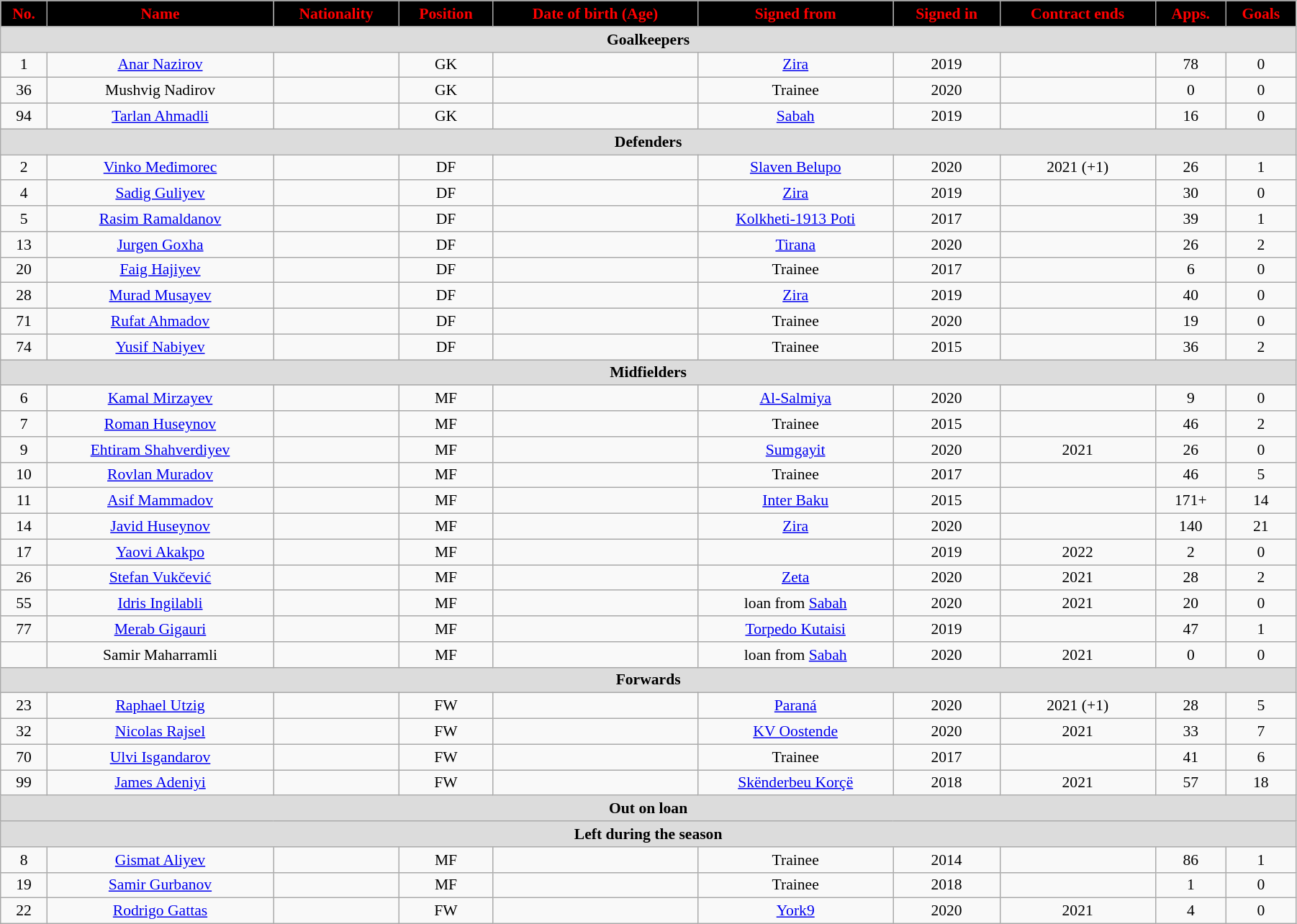<table class="wikitable"  style="text-align:center; font-size:90%; width:95%;">
<tr>
<th style="background:#000000; color:#FF0000; text-align:center;">No.</th>
<th style="background:#000000; color:#FF0000; text-align:center;">Name</th>
<th style="background:#000000; color:#FF0000; text-align:center;">Nationality</th>
<th style="background:#000000; color:#FF0000; text-align:center;">Position</th>
<th style="background:#000000; color:#FF0000; text-align:center;">Date of birth (Age)</th>
<th style="background:#000000; color:#FF0000; text-align:center;">Signed from</th>
<th style="background:#000000; color:#FF0000; text-align:center;">Signed in</th>
<th style="background:#000000; color:#FF0000; text-align:center;">Contract ends</th>
<th style="background:#000000; color:#FF0000; text-align:center;">Apps.</th>
<th style="background:#000000; color:#FF0000; text-align:center;">Goals</th>
</tr>
<tr>
<th colspan="11"  style="background:#dcdcdc; text-align:center;">Goalkeepers</th>
</tr>
<tr>
<td>1</td>
<td><a href='#'>Anar Nazirov</a></td>
<td></td>
<td>GK</td>
<td></td>
<td><a href='#'>Zira</a></td>
<td>2019</td>
<td></td>
<td>78</td>
<td>0</td>
</tr>
<tr>
<td>36</td>
<td>Mushvig Nadirov</td>
<td></td>
<td>GK</td>
<td></td>
<td>Trainee</td>
<td>2020</td>
<td></td>
<td>0</td>
<td>0</td>
</tr>
<tr>
<td>94</td>
<td><a href='#'>Tarlan Ahmadli</a></td>
<td></td>
<td>GK</td>
<td></td>
<td><a href='#'>Sabah</a></td>
<td>2019</td>
<td></td>
<td>16</td>
<td>0</td>
</tr>
<tr>
<th colspan="11"  style="background:#dcdcdc; text-align:center;">Defenders</th>
</tr>
<tr>
<td>2</td>
<td><a href='#'>Vinko Međimorec</a></td>
<td></td>
<td>DF</td>
<td></td>
<td><a href='#'>Slaven Belupo</a></td>
<td>2020</td>
<td>2021 (+1)</td>
<td>26</td>
<td>1</td>
</tr>
<tr>
<td>4</td>
<td><a href='#'>Sadig Guliyev</a></td>
<td></td>
<td>DF</td>
<td></td>
<td><a href='#'>Zira</a></td>
<td>2019</td>
<td></td>
<td>30</td>
<td>0</td>
</tr>
<tr>
<td>5</td>
<td><a href='#'>Rasim Ramaldanov</a></td>
<td></td>
<td>DF</td>
<td></td>
<td><a href='#'>Kolkheti-1913 Poti</a></td>
<td>2017</td>
<td></td>
<td>39</td>
<td>1</td>
</tr>
<tr>
<td>13</td>
<td><a href='#'>Jurgen Goxha</a></td>
<td></td>
<td>DF</td>
<td></td>
<td><a href='#'>Tirana</a></td>
<td>2020</td>
<td></td>
<td>26</td>
<td>2</td>
</tr>
<tr>
<td>20</td>
<td><a href='#'>Faig Hajiyev</a></td>
<td></td>
<td>DF</td>
<td></td>
<td>Trainee</td>
<td>2017</td>
<td></td>
<td>6</td>
<td>0</td>
</tr>
<tr>
<td>28</td>
<td><a href='#'>Murad Musayev</a></td>
<td></td>
<td>DF</td>
<td></td>
<td><a href='#'>Zira</a></td>
<td>2019</td>
<td></td>
<td>40</td>
<td>0</td>
</tr>
<tr>
<td>71</td>
<td><a href='#'>Rufat Ahmadov</a></td>
<td></td>
<td>DF</td>
<td></td>
<td>Trainee</td>
<td>2020</td>
<td></td>
<td>19</td>
<td>0</td>
</tr>
<tr>
<td>74</td>
<td><a href='#'>Yusif Nabiyev</a></td>
<td></td>
<td>DF</td>
<td></td>
<td>Trainee</td>
<td>2015</td>
<td></td>
<td>36</td>
<td>2</td>
</tr>
<tr>
<th colspan="11"  style="background:#dcdcdc; text-align:center;">Midfielders</th>
</tr>
<tr>
<td>6</td>
<td><a href='#'>Kamal Mirzayev</a></td>
<td></td>
<td>MF</td>
<td></td>
<td><a href='#'>Al-Salmiya</a></td>
<td>2020</td>
<td></td>
<td>9</td>
<td>0</td>
</tr>
<tr>
<td>7</td>
<td><a href='#'>Roman Huseynov</a></td>
<td></td>
<td>MF</td>
<td></td>
<td>Trainee</td>
<td>2015</td>
<td></td>
<td>46</td>
<td>2</td>
</tr>
<tr>
<td>9</td>
<td><a href='#'>Ehtiram Shahverdiyev</a></td>
<td></td>
<td>MF</td>
<td></td>
<td><a href='#'>Sumgayit</a></td>
<td>2020</td>
<td>2021</td>
<td>26</td>
<td>0</td>
</tr>
<tr>
<td>10</td>
<td><a href='#'>Rovlan Muradov</a></td>
<td></td>
<td>MF</td>
<td></td>
<td>Trainee</td>
<td>2017</td>
<td></td>
<td>46</td>
<td>5</td>
</tr>
<tr>
<td>11</td>
<td><a href='#'>Asif Mammadov</a></td>
<td></td>
<td>MF</td>
<td></td>
<td><a href='#'>Inter Baku</a></td>
<td>2015</td>
<td></td>
<td>171+</td>
<td>14</td>
</tr>
<tr>
<td>14</td>
<td><a href='#'>Javid Huseynov</a></td>
<td></td>
<td>MF</td>
<td></td>
<td><a href='#'>Zira</a></td>
<td>2020</td>
<td></td>
<td>140</td>
<td>21</td>
</tr>
<tr>
<td>17</td>
<td><a href='#'>Yaovi Akakpo</a></td>
<td></td>
<td>MF</td>
<td></td>
<td></td>
<td>2019</td>
<td>2022</td>
<td>2</td>
<td>0</td>
</tr>
<tr>
<td>26</td>
<td><a href='#'>Stefan Vukčević</a></td>
<td></td>
<td>MF</td>
<td></td>
<td><a href='#'>Zeta</a></td>
<td>2020</td>
<td>2021</td>
<td>28</td>
<td>2</td>
</tr>
<tr>
<td>55</td>
<td><a href='#'>Idris Ingilabli</a></td>
<td></td>
<td>MF</td>
<td></td>
<td>loan from <a href='#'>Sabah</a></td>
<td>2020</td>
<td>2021</td>
<td>20</td>
<td>0</td>
</tr>
<tr>
<td>77</td>
<td><a href='#'>Merab Gigauri</a></td>
<td></td>
<td>MF</td>
<td></td>
<td><a href='#'>Torpedo Kutaisi</a></td>
<td>2019</td>
<td></td>
<td>47</td>
<td>1</td>
</tr>
<tr>
<td></td>
<td>Samir Maharramli</td>
<td></td>
<td>MF</td>
<td></td>
<td>loan from <a href='#'>Sabah</a></td>
<td>2020</td>
<td>2021</td>
<td>0</td>
<td>0</td>
</tr>
<tr>
<th colspan="11"  style="background:#dcdcdc; text-align:center;">Forwards</th>
</tr>
<tr>
<td>23</td>
<td><a href='#'>Raphael Utzig</a></td>
<td></td>
<td>FW</td>
<td></td>
<td><a href='#'>Paraná</a></td>
<td>2020</td>
<td>2021 (+1)</td>
<td>28</td>
<td>5</td>
</tr>
<tr>
<td>32</td>
<td><a href='#'>Nicolas Rajsel</a></td>
<td></td>
<td>FW</td>
<td></td>
<td><a href='#'>KV Oostende</a></td>
<td>2020</td>
<td>2021</td>
<td>33</td>
<td>7</td>
</tr>
<tr>
<td>70</td>
<td><a href='#'>Ulvi Isgandarov</a></td>
<td></td>
<td>FW</td>
<td></td>
<td>Trainee</td>
<td>2017</td>
<td></td>
<td>41</td>
<td>6</td>
</tr>
<tr>
<td>99</td>
<td><a href='#'>James Adeniyi</a></td>
<td></td>
<td>FW</td>
<td></td>
<td><a href='#'>Skënderbeu Korçë</a></td>
<td>2018</td>
<td>2021</td>
<td>57</td>
<td>18</td>
</tr>
<tr>
<th colspan="11"  style="background:#dcdcdc; text-align:center;">Out on loan</th>
</tr>
<tr>
<th colspan="11"  style="background:#dcdcdc; text-align:center;">Left during the season</th>
</tr>
<tr>
<td>8</td>
<td><a href='#'>Gismat Aliyev</a></td>
<td></td>
<td>MF</td>
<td></td>
<td>Trainee</td>
<td>2014</td>
<td></td>
<td>86</td>
<td>1</td>
</tr>
<tr>
<td>19</td>
<td><a href='#'>Samir Gurbanov</a></td>
<td></td>
<td>MF</td>
<td></td>
<td>Trainee</td>
<td>2018</td>
<td></td>
<td>1</td>
<td>0</td>
</tr>
<tr>
<td>22</td>
<td><a href='#'>Rodrigo Gattas</a></td>
<td></td>
<td>FW</td>
<td></td>
<td><a href='#'>York9</a></td>
<td>2020</td>
<td>2021</td>
<td>4</td>
<td>0</td>
</tr>
</table>
